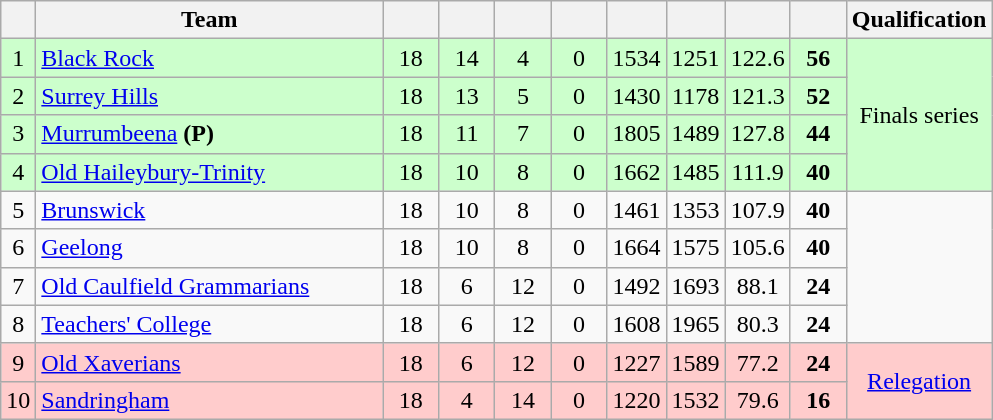<table class="wikitable" style="text-align:center; margin-bottom:0">
<tr>
<th style="width:10px"></th>
<th style="width:35%;">Team</th>
<th style="width:30px;"></th>
<th style="width:30px;"></th>
<th style="width:30px;"></th>
<th style="width:30px;"></th>
<th style="width:30px;"></th>
<th style="width:30px;"></th>
<th style="width:30px;"></th>
<th style="width:30px;"></th>
<th>Qualification</th>
</tr>
<tr style="background:#ccffcc;">
<td>1</td>
<td style="text-align:left;"><a href='#'>Black Rock</a></td>
<td>18</td>
<td>14</td>
<td>4</td>
<td>0</td>
<td>1534</td>
<td>1251</td>
<td>122.6</td>
<td><strong>56</strong></td>
<td rowspan=4>Finals series</td>
</tr>
<tr style="background:#ccffcc;">
<td>2</td>
<td style="text-align:left;"><a href='#'>Surrey Hills</a></td>
<td>18</td>
<td>13</td>
<td>5</td>
<td>0</td>
<td>1430</td>
<td>1178</td>
<td>121.3</td>
<td><strong>52</strong></td>
</tr>
<tr style="background:#ccffcc;">
<td>3</td>
<td style="text-align:left;"><a href='#'>Murrumbeena</a> <strong>(P)</strong></td>
<td>18</td>
<td>11</td>
<td>7</td>
<td>0</td>
<td>1805</td>
<td>1489</td>
<td>127.8</td>
<td><strong>44</strong></td>
</tr>
<tr style="background:#ccffcc;">
<td>4</td>
<td style="text-align:left;"><a href='#'>Old Haileybury-Trinity</a></td>
<td>18</td>
<td>10</td>
<td>8</td>
<td>0</td>
<td>1662</td>
<td>1485</td>
<td>111.9</td>
<td><strong>40</strong></td>
</tr>
<tr>
<td>5</td>
<td style="text-align:left;"><a href='#'>Brunswick</a></td>
<td>18</td>
<td>10</td>
<td>8</td>
<td>0</td>
<td>1461</td>
<td>1353</td>
<td>107.9</td>
<td><strong>40</strong></td>
</tr>
<tr>
<td>6</td>
<td style="text-align:left;"><a href='#'>Geelong</a></td>
<td>18</td>
<td>10</td>
<td>8</td>
<td>0</td>
<td>1664</td>
<td>1575</td>
<td>105.6</td>
<td><strong>40</strong></td>
</tr>
<tr>
<td>7</td>
<td style="text-align:left;"><a href='#'>Old Caulfield Grammarians</a></td>
<td>18</td>
<td>6</td>
<td>12</td>
<td>0</td>
<td>1492</td>
<td>1693</td>
<td>88.1</td>
<td><strong>24</strong></td>
</tr>
<tr>
<td>8</td>
<td style="text-align:left;"><a href='#'>Teachers' College</a></td>
<td>18</td>
<td>6</td>
<td>12</td>
<td>0</td>
<td>1608</td>
<td>1965</td>
<td>80.3</td>
<td><strong>24</strong></td>
</tr>
<tr style="background:#FFCCCC;">
<td>9</td>
<td style="text-align:left;"><a href='#'>Old Xaverians</a></td>
<td>18</td>
<td>6</td>
<td>12</td>
<td>0</td>
<td>1227</td>
<td>1589</td>
<td>77.2</td>
<td><strong>24</strong></td>
<td rowspan=2><a href='#'>Relegation</a></td>
</tr>
<tr style="background:#FFCCCC;">
<td>10</td>
<td style="text-align:left;"><a href='#'>Sandringham</a></td>
<td>18</td>
<td>4</td>
<td>14</td>
<td>0</td>
<td>1220</td>
<td>1532</td>
<td>79.6</td>
<td><strong>16</strong></td>
</tr>
</table>
